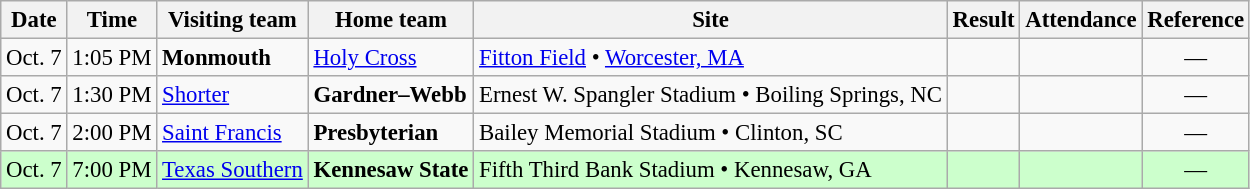<table class="wikitable" style="font-size:95%;">
<tr>
<th>Date</th>
<th>Time</th>
<th>Visiting team</th>
<th>Home team</th>
<th>Site</th>
<th>Result</th>
<th>Attendance</th>
<th class="unsortable">Reference</th>
</tr>
<tr bgcolor=>
<td>Oct. 7</td>
<td>1:05 PM</td>
<td><strong>Monmouth</strong></td>
<td><a href='#'>Holy Cross</a></td>
<td><a href='#'>Fitton Field</a> • <a href='#'>Worcester, MA</a></td>
<td></td>
<td></td>
<td style="text-align:center;">— </td>
</tr>
<tr bgcolor=>
<td>Oct. 7</td>
<td>1:30 PM</td>
<td><a href='#'>Shorter</a></td>
<td><strong>Gardner–Webb</strong></td>
<td>Ernest W. Spangler Stadium • Boiling Springs, NC</td>
<td></td>
<td></td>
<td style="text-align:center;">— </td>
</tr>
<tr bgcolor=>
<td>Oct. 7</td>
<td>2:00 PM</td>
<td><a href='#'>Saint Francis</a></td>
<td><strong>Presbyterian</strong></td>
<td>Bailey Memorial Stadium • Clinton, SC</td>
<td></td>
<td></td>
<td style="text-align:center;">— </td>
</tr>
<tr bgcolor= ccffcc>
<td>Oct. 7</td>
<td>7:00 PM</td>
<td><a href='#'>Texas Southern</a></td>
<td><strong>Kennesaw State</strong></td>
<td>Fifth Third Bank Stadium • Kennesaw, GA</td>
<td></td>
<td></td>
<td style="text-align:center;">— </td>
</tr>
</table>
